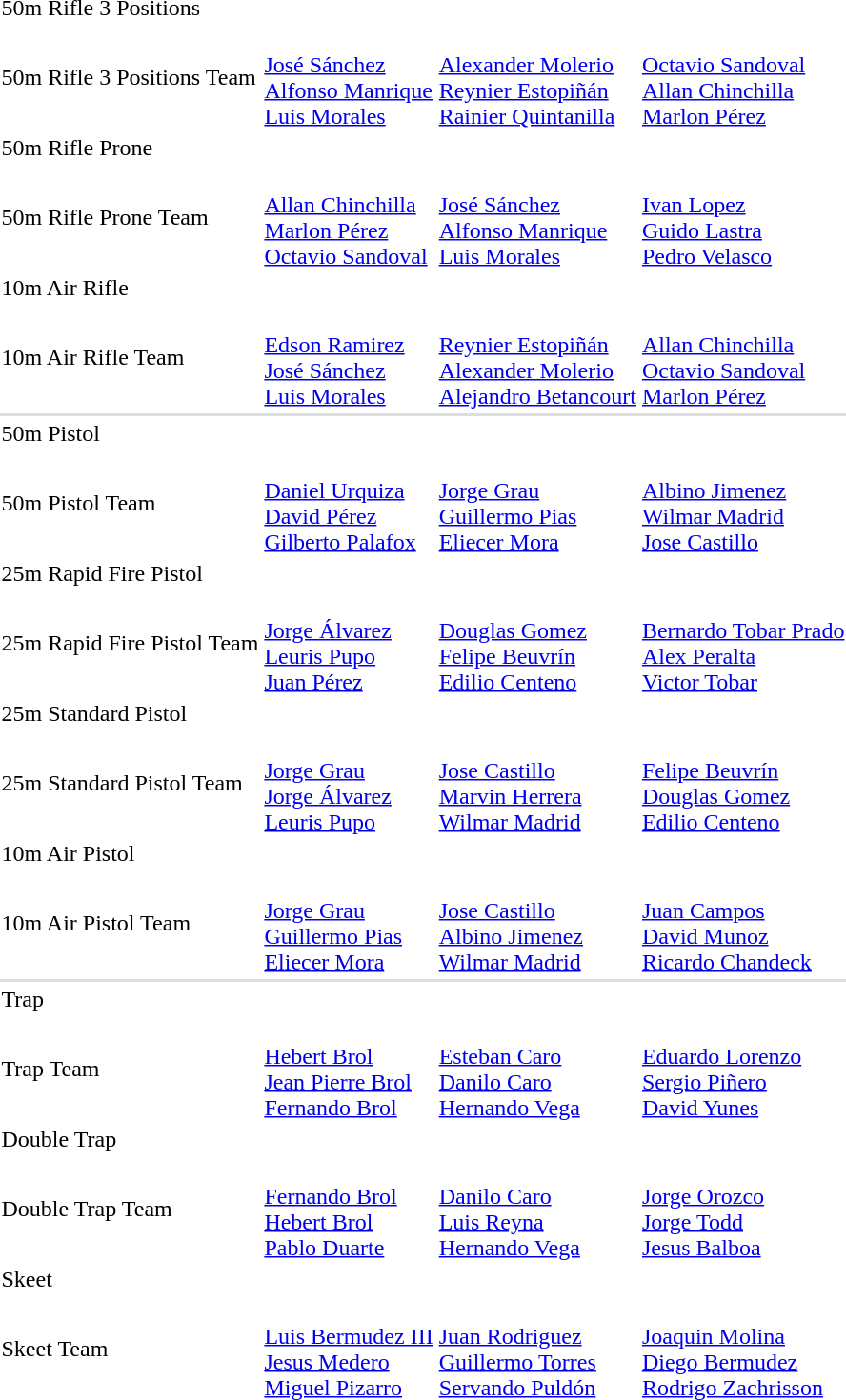<table>
<tr>
<td>50m Rifle 3 Positions</td>
<td></td>
<td></td>
<td></td>
</tr>
<tr>
<td>50m Rifle 3 Positions Team</td>
<td><br><a href='#'>José Sánchez</a><br><a href='#'>Alfonso Manrique</a><br><a href='#'>Luis Morales</a></td>
<td><br><a href='#'>Alexander Molerio</a><br><a href='#'>Reynier Estopiñán</a><br><a href='#'>Rainier Quintanilla</a></td>
<td><br><a href='#'>Octavio Sandoval</a><br><a href='#'>Allan Chinchilla</a><br><a href='#'>Marlon Pérez</a></td>
</tr>
<tr>
<td>50m Rifle Prone</td>
<td></td>
<td></td>
<td></td>
</tr>
<tr>
<td>50m Rifle Prone Team</td>
<td><br><a href='#'>Allan Chinchilla</a><br><a href='#'>Marlon Pérez</a><br><a href='#'>Octavio Sandoval</a></td>
<td><br><a href='#'>José Sánchez</a><br><a href='#'>Alfonso Manrique</a><br><a href='#'>Luis Morales</a></td>
<td><br><a href='#'>Ivan Lopez</a><br><a href='#'>Guido Lastra</a><br><a href='#'>Pedro Velasco</a></td>
</tr>
<tr>
<td>10m Air Rifle</td>
<td></td>
<td></td>
<td></td>
</tr>
<tr>
<td>10m Air Rifle Team</td>
<td><br><a href='#'>Edson Ramirez</a><br><a href='#'>José Sánchez</a><br><a href='#'>Luis Morales</a></td>
<td><br><a href='#'>Reynier Estopiñán</a><br><a href='#'>Alexander Molerio</a><br><a href='#'>Alejandro Betancourt</a></td>
<td><br><a href='#'>Allan Chinchilla</a><br><a href='#'>Octavio Sandoval</a><br><a href='#'>Marlon Pérez</a></td>
</tr>
<tr bgcolor=#DDDDDD>
<td colspan=7></td>
</tr>
<tr>
<td>50m Pistol</td>
<td></td>
<td></td>
<td></td>
</tr>
<tr>
<td>50m Pistol Team</td>
<td><br><a href='#'>Daniel Urquiza</a><br><a href='#'>David Pérez</a><br><a href='#'>Gilberto Palafox</a></td>
<td><br><a href='#'>Jorge Grau</a><br><a href='#'>Guillermo Pias</a><br><a href='#'>Eliecer Mora</a></td>
<td><br><a href='#'>Albino Jimenez</a><br><a href='#'>Wilmar Madrid</a><br><a href='#'>Jose Castillo</a></td>
</tr>
<tr>
<td>25m Rapid Fire Pistol</td>
<td></td>
<td></td>
<td></td>
</tr>
<tr>
<td>25m Rapid Fire Pistol Team</td>
<td><br><a href='#'>Jorge Álvarez</a><br><a href='#'>Leuris Pupo</a><br><a href='#'>Juan Pérez</a></td>
<td><br><a href='#'>Douglas Gomez</a><br><a href='#'>Felipe Beuvrín</a><br><a href='#'>Edilio Centeno</a></td>
<td><br><a href='#'>Bernardo Tobar Prado</a><br><a href='#'>Alex Peralta</a><br><a href='#'>Victor Tobar</a></td>
</tr>
<tr>
<td>25m Standard Pistol</td>
<td></td>
<td></td>
<td></td>
</tr>
<tr>
<td>25m Standard Pistol Team</td>
<td><br><a href='#'>Jorge Grau</a><br><a href='#'>Jorge Álvarez</a><br><a href='#'>Leuris Pupo</a></td>
<td><br><a href='#'>Jose Castillo</a><br><a href='#'>Marvin Herrera</a><br><a href='#'>Wilmar Madrid</a></td>
<td><br><a href='#'>Felipe Beuvrín</a><br><a href='#'>Douglas Gomez</a><br><a href='#'>Edilio Centeno</a></td>
</tr>
<tr>
<td>10m Air Pistol</td>
<td></td>
<td></td>
<td></td>
</tr>
<tr>
<td>10m Air Pistol Team</td>
<td><br><a href='#'>Jorge Grau</a><br><a href='#'>Guillermo Pias</a><br><a href='#'>Eliecer Mora</a></td>
<td><br><a href='#'>Jose Castillo</a><br><a href='#'>Albino Jimenez</a><br><a href='#'>Wilmar Madrid</a></td>
<td><br><a href='#'>Juan Campos</a><br><a href='#'>David Munoz</a><br><a href='#'>Ricardo Chandeck</a></td>
</tr>
<tr bgcolor=#DDDDDD>
<td colspan=7></td>
</tr>
<tr>
<td>Trap</td>
<td></td>
<td></td>
<td></td>
</tr>
<tr>
<td>Trap Team</td>
<td><br><a href='#'>Hebert Brol</a><br><a href='#'>Jean Pierre Brol</a><br><a href='#'>Fernando Brol</a></td>
<td><br><a href='#'>Esteban Caro</a><br><a href='#'>Danilo Caro</a><br><a href='#'>Hernando Vega</a></td>
<td><br><a href='#'>Eduardo Lorenzo</a><br><a href='#'>Sergio Piñero</a><br><a href='#'>David Yunes</a></td>
</tr>
<tr>
<td>Double Trap</td>
<td></td>
<td></td>
<td></td>
</tr>
<tr>
<td>Double Trap Team</td>
<td><br><a href='#'>Fernando Brol</a><br><a href='#'>Hebert Brol</a><br><a href='#'>Pablo Duarte</a></td>
<td><br><a href='#'>Danilo Caro</a><br><a href='#'>Luis Reyna</a><br><a href='#'>Hernando Vega</a></td>
<td><br><a href='#'>Jorge Orozco</a><br><a href='#'>Jorge Todd</a><br><a href='#'>Jesus Balboa</a></td>
</tr>
<tr>
<td>Skeet</td>
<td></td>
<td></td>
<td></td>
</tr>
<tr>
<td>Skeet Team</td>
<td><br><a href='#'>Luis Bermudez III</a><br><a href='#'>Jesus Medero</a><br><a href='#'>Miguel Pizarro</a></td>
<td><br><a href='#'>Juan Rodriguez</a><br><a href='#'>Guillermo Torres</a><br><a href='#'>Servando Puldón</a></td>
<td><br><a href='#'>Joaquin Molina</a><br><a href='#'>Diego Bermudez</a><br><a href='#'>Rodrigo Zachrisson</a></td>
</tr>
</table>
